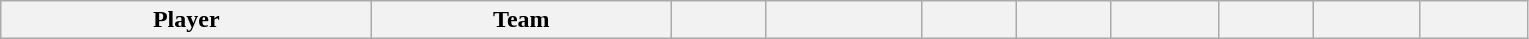<table class="wikitable sortable" style="text-align: center">
<tr>
<th style="width: 15em;">Player</th>
<th style="width: 12em;">Team</th>
<th style="width: 3.5em;"></th>
<th style="width: 6em;"></th>
<th style="width: 3.5em;"></th>
<th style="width: 3.5em;"></th>
<th style="width: 4em;"></th>
<th style="width: 3.5em;"></th>
<th style="width: 4em;"></th>
<th style="width: 4em;"></th>
</tr>
</table>
